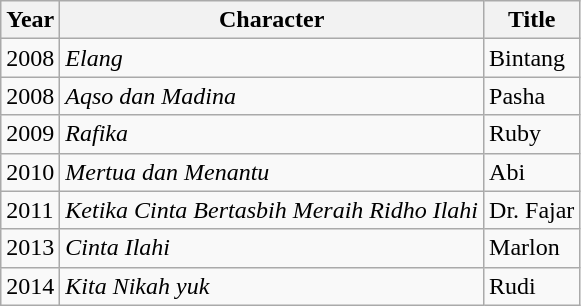<table class="wikitable">
<tr>
<th>Year</th>
<th>Character</th>
<th>Title</th>
</tr>
<tr>
<td>2008</td>
<td><em>Elang</em></td>
<td>Bintang</td>
</tr>
<tr>
<td>2008</td>
<td><em>Aqso dan Madina</em></td>
<td>Pasha</td>
</tr>
<tr>
<td>2009</td>
<td><em>Rafika</em></td>
<td>Ruby</td>
</tr>
<tr>
<td>2010</td>
<td><em>Mertua dan Menantu</em></td>
<td>Abi</td>
</tr>
<tr>
<td>2011</td>
<td><em>Ketika Cinta Bertasbih Meraih Ridho Ilahi</em></td>
<td>Dr. Fajar</td>
</tr>
<tr>
<td>2013</td>
<td><em>Cinta Ilahi</em></td>
<td>Marlon</td>
</tr>
<tr>
<td>2014</td>
<td><em>Kita Nikah yuk</em></td>
<td>Rudi</td>
</tr>
</table>
